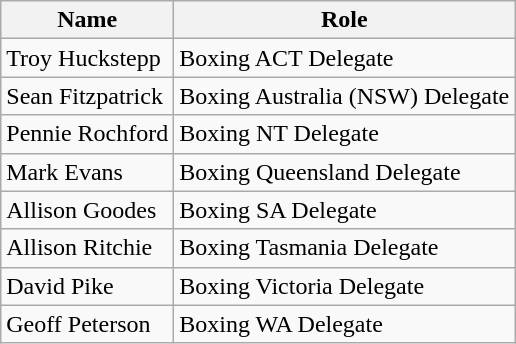<table class="wikitable">
<tr>
<th>Name</th>
<th>Role</th>
</tr>
<tr>
<td>Troy Huckstepp</td>
<td>Boxing ACT Delegate</td>
</tr>
<tr>
<td>Sean Fitzpatrick</td>
<td>Boxing Australia (NSW) Delegate</td>
</tr>
<tr>
<td>Pennie Rochford</td>
<td>Boxing NT Delegate</td>
</tr>
<tr>
<td>Mark Evans</td>
<td>Boxing Queensland Delegate</td>
</tr>
<tr>
<td>Allison Goodes</td>
<td>Boxing SA Delegate</td>
</tr>
<tr>
<td>Allison Ritchie</td>
<td>Boxing Tasmania Delegate</td>
</tr>
<tr>
<td>David Pike</td>
<td>Boxing Victoria Delegate</td>
</tr>
<tr>
<td>Geoff Peterson</td>
<td>Boxing WA Delegate</td>
</tr>
</table>
